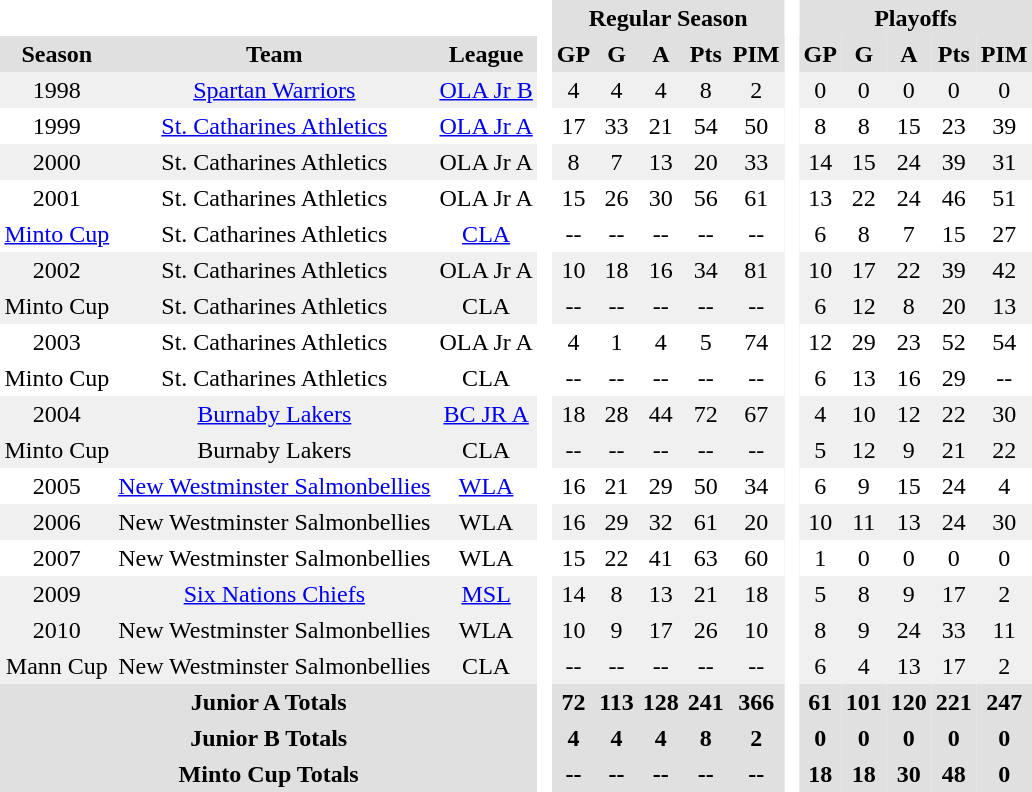<table BORDER="0" CELLPADDING="3" CELLSPACING="0" ID="Table3">
<tr ALIGN="center" bgcolor="#e0e0e0">
<th ALIGN="center" colspan="3" bgcolor="#ffffff"> </th>
<th ALIGN="center" rowspan="99" bgcolor="#ffffff"> </th>
<th ALIGN="center" colspan="5">Regular Season</th>
<th ALIGN="center" rowspan="99" bgcolor="#ffffff"> </th>
<th ALIGN="center" colspan="5">Playoffs</th>
</tr>
<tr ALIGN="center" bgcolor="#e0e0e0">
<th ALIGN="center">Season</th>
<th ALIGN="center">Team</th>
<th ALIGN="center">League</th>
<th ALIGN="center">GP</th>
<th ALIGN="center">G</th>
<th ALIGN="center">A</th>
<th ALIGN="center">Pts</th>
<th ALIGN="center">PIM</th>
<th ALIGN="center">GP</th>
<th ALIGN="center">G</th>
<th ALIGN="center">A</th>
<th ALIGN="center">Pts</th>
<th ALIGN="center">PIM</th>
</tr>
<tr ALIGN="center" bgcolor="#f0f0f0">
<td ALIGN="center">1998</td>
<td ALIGN="center"><a href='#'>Spartan Warriors</a></td>
<td ALIGN="center"><a href='#'>OLA Jr B</a></td>
<td ALIGN="center">4</td>
<td ALIGN="center">4</td>
<td ALIGN="center">4</td>
<td ALIGN="center">8</td>
<td ALIGN="center">2</td>
<td ALIGN="center">0</td>
<td ALIGN="center">0</td>
<td ALIGN="center">0</td>
<td ALIGN="center">0</td>
<td ALIGN="center">0</td>
</tr>
<tr ALIGN="center">
<td ALIGN="center">1999</td>
<td ALIGN="center"><a href='#'>St. Catharines Athletics</a></td>
<td ALIGN="center"><a href='#'>OLA Jr A</a></td>
<td ALIGN="center">17</td>
<td ALIGN="center">33</td>
<td ALIGN="center">21</td>
<td ALIGN="center">54</td>
<td ALIGN="center">50</td>
<td ALIGN="center">8</td>
<td ALIGN="center">8</td>
<td ALIGN="center">15</td>
<td ALIGN="center">23</td>
<td ALIGN="center">39</td>
</tr>
<tr ALIGN="center" bgcolor="#f0f0f0">
<td ALIGN="center">2000</td>
<td ALIGN="center">St. Catharines Athletics</td>
<td ALIGN="center">OLA Jr A</td>
<td ALIGN="center">8</td>
<td ALIGN="center">7</td>
<td ALIGN="center">13</td>
<td ALIGN="center">20</td>
<td ALIGN="center">33</td>
<td ALIGN="center">14</td>
<td ALIGN="center">15</td>
<td ALIGN="center">24</td>
<td ALIGN="center">39</td>
<td ALIGN="center">31</td>
</tr>
<tr ALIGN="center">
<td ALIGN="center">2001</td>
<td ALIGN="center">St. Catharines Athletics</td>
<td ALIGN="center">OLA Jr A</td>
<td ALIGN="center">15</td>
<td ALIGN="center">26</td>
<td ALIGN="center">30</td>
<td ALIGN="center">56</td>
<td ALIGN="center">61</td>
<td ALIGN="center">13</td>
<td ALIGN="center">22</td>
<td ALIGN="center">24</td>
<td ALIGN="center">46</td>
<td ALIGN="center">51</td>
</tr>
<tr ALIGN="center">
<td ALIGN="center"><a href='#'>Minto Cup</a></td>
<td ALIGN="center">St. Catharines Athletics</td>
<td ALIGN="center"><a href='#'>CLA</a></td>
<td ALIGN="center">--</td>
<td ALIGN="center">--</td>
<td ALIGN="center">--</td>
<td ALIGN="center">--</td>
<td ALIGN="center">--</td>
<td ALIGN="center">6</td>
<td ALIGN="center">8</td>
<td ALIGN="center">7</td>
<td ALIGN="center">15</td>
<td ALIGN="center">27</td>
</tr>
<tr ALIGN="center" bgcolor="#f0f0f0">
<td ALIGN="center">2002</td>
<td ALIGN="center">St. Catharines Athletics</td>
<td ALIGN="center">OLA Jr A</td>
<td ALIGN="center">10</td>
<td ALIGN="center">18</td>
<td ALIGN="center">16</td>
<td ALIGN="center">34</td>
<td ALIGN="center">81</td>
<td ALIGN="center">10</td>
<td ALIGN="center">17</td>
<td ALIGN="center">22</td>
<td ALIGN="center">39</td>
<td ALIGN="center">42</td>
</tr>
<tr ALIGN="center" bgcolor="#f0f0f0">
<td ALIGN="center">Minto Cup</td>
<td ALIGN="center">St. Catharines Athletics</td>
<td ALIGN="center">CLA</td>
<td ALIGN="center">--</td>
<td ALIGN="center">--</td>
<td ALIGN="center">--</td>
<td ALIGN="center">--</td>
<td ALIGN="center">--</td>
<td ALIGN="center">6</td>
<td ALIGN="center">12</td>
<td ALIGN="center">8</td>
<td ALIGN="center">20</td>
<td ALIGN="center">13</td>
</tr>
<tr ALIGN="center">
<td ALIGN="center">2003</td>
<td ALIGN="center">St. Catharines Athletics</td>
<td ALIGN="center">OLA Jr A</td>
<td ALIGN="center">4</td>
<td ALIGN="center">1</td>
<td ALIGN="center">4</td>
<td ALIGN="center">5</td>
<td ALIGN="center">74</td>
<td ALIGN="center">12</td>
<td ALIGN="center">29</td>
<td ALIGN="center">23</td>
<td ALIGN="center">52</td>
<td ALIGN="center">54</td>
</tr>
<tr ALIGN="center">
<td ALIGN="center">Minto Cup</td>
<td ALIGN="center">St. Catharines Athletics</td>
<td ALIGN="center">CLA</td>
<td ALIGN="center">--</td>
<td ALIGN="center">--</td>
<td ALIGN="center">--</td>
<td ALIGN="center">--</td>
<td ALIGN="center">--</td>
<td ALIGN="center">6</td>
<td ALIGN="center">13</td>
<td ALIGN="center">16</td>
<td ALIGN="center">29</td>
<td ALIGN="center">--</td>
</tr>
<tr ALIGN="center" bgcolor="#f0f0f0">
<td ALIGN="center">2004</td>
<td ALIGN="center"><a href='#'>Burnaby Lakers</a></td>
<td ALIGN="center"><a href='#'>BC JR A</a></td>
<td ALIGN="center">18</td>
<td ALIGN="center">28</td>
<td ALIGN="center">44</td>
<td ALIGN="center">72</td>
<td ALIGN="center">67</td>
<td ALIGN="center">4</td>
<td ALIGN="center">10</td>
<td ALIGN="center">12</td>
<td ALIGN="center">22</td>
<td ALIGN="center">30</td>
</tr>
<tr ALIGN="center" bgcolor="#f0f0f0">
<td ALIGN="center">Minto Cup</td>
<td ALIGN="center">Burnaby Lakers</td>
<td ALIGN="center">CLA</td>
<td ALIGN="center">--</td>
<td ALIGN="center">--</td>
<td ALIGN="center">--</td>
<td ALIGN="center">--</td>
<td ALIGN="center">--</td>
<td ALIGN="center">5</td>
<td ALIGN="center">12</td>
<td ALIGN="center">9</td>
<td ALIGN="center">21</td>
<td ALIGN="center">22</td>
</tr>
<tr ALIGN="center">
<td ALIGN="center">2005</td>
<td ALIGN="center"><a href='#'>New Westminster Salmonbellies</a></td>
<td ALIGN="center"><a href='#'>WLA</a></td>
<td ALIGN="center">16</td>
<td ALIGN="center">21</td>
<td ALIGN="center">29</td>
<td ALIGN="center">50</td>
<td ALIGN="center">34</td>
<td ALIGN="center">6</td>
<td ALIGN="center">9</td>
<td ALIGN="center">15</td>
<td ALIGN="center">24</td>
<td ALIGN="center">4</td>
</tr>
<tr ALIGN="center" bgcolor="#f0f0f0">
<td ALIGN="center">2006</td>
<td ALIGN="center">New Westminster Salmonbellies</td>
<td ALIGN="center">WLA</td>
<td ALIGN="center">16</td>
<td ALIGN="center">29</td>
<td ALIGN="center">32</td>
<td ALIGN="center">61</td>
<td ALIGN="center">20</td>
<td ALIGN="center">10</td>
<td ALIGN="center">11</td>
<td ALIGN="center">13</td>
<td ALIGN="center">24</td>
<td ALIGN="center">30</td>
</tr>
<tr ALIGN="center">
<td ALIGN="center">2007</td>
<td ALIGN="center">New Westminster Salmonbellies</td>
<td ALIGN="center">WLA</td>
<td ALIGN="center">15</td>
<td ALIGN="center">22</td>
<td ALIGN="center">41</td>
<td ALIGN="center">63</td>
<td ALIGN="center">60</td>
<td ALIGN="center">1</td>
<td ALIGN="center">0</td>
<td ALIGN="center">0</td>
<td ALIGN="center">0</td>
<td ALIGN="center">0</td>
</tr>
<tr ALIGN="center" bgcolor="#f0f0f0">
<td ALIGN="center">2009</td>
<td ALIGN="center"><a href='#'>Six Nations Chiefs</a></td>
<td ALIGN="center"><a href='#'>MSL</a></td>
<td ALIGN="center">14</td>
<td ALIGN="center">8</td>
<td ALIGN="center">13</td>
<td ALIGN="center">21</td>
<td ALIGN="center">18</td>
<td ALIGN="center">5</td>
<td ALIGN="center">8</td>
<td ALIGN="center">9</td>
<td ALIGN="center">17</td>
<td ALIGN="center">2</td>
</tr>
<tr ALIGN="center" bgcolor="#f0f0f0">
<td ALIGN="center">2010</td>
<td ALIGN="center">New Westminster Salmonbellies</td>
<td ALIGN="center">WLA</td>
<td ALIGN="center">10</td>
<td ALIGN="center">9</td>
<td ALIGN="center">17</td>
<td ALIGN="center">26</td>
<td ALIGN="center">10</td>
<td ALIGN="center">8</td>
<td ALIGN="center">9</td>
<td ALIGN="center">24</td>
<td ALIGN="center">33</td>
<td ALIGN="center">11</td>
</tr>
<tr ALIGN="center" bgcolor="#f0f0f0">
<td ALIGN="center">Mann Cup</td>
<td ALIGN="center">New Westminster Salmonbellies</td>
<td ALIGN="center">CLA</td>
<td ALIGN="center">--</td>
<td ALIGN="center">--</td>
<td ALIGN="center">--</td>
<td ALIGN="center">--</td>
<td ALIGN="center">--</td>
<td ALIGN="center">6</td>
<td ALIGN="center">4</td>
<td ALIGN="center">13</td>
<td ALIGN="center">17</td>
<td ALIGN="center">2</td>
</tr>
<tr ALIGN="center" bgcolor="#e0e0e0">
<th colspan="3">Junior A Totals</th>
<th>72</th>
<th>113</th>
<th>128</th>
<th>241</th>
<th>366</th>
<th>61</th>
<th>101</th>
<th>120</th>
<th>221</th>
<th>247</th>
</tr>
<tr ALIGN="center" bgcolor="#e0e0e0">
<th colspan="3">Junior B Totals</th>
<th>4</th>
<th>4</th>
<th>4</th>
<th>8</th>
<th>2</th>
<th>0</th>
<th>0</th>
<th>0</th>
<th>0</th>
<th>0</th>
</tr>
<tr ALIGN="center" bgcolor="#e0e0e0">
<th colspan="3">Minto Cup Totals</th>
<th>--</th>
<th>--</th>
<th>--</th>
<th>--</th>
<th>--</th>
<th>18</th>
<th>18</th>
<th>30</th>
<th>48</th>
<th>0</th>
</tr>
</table>
